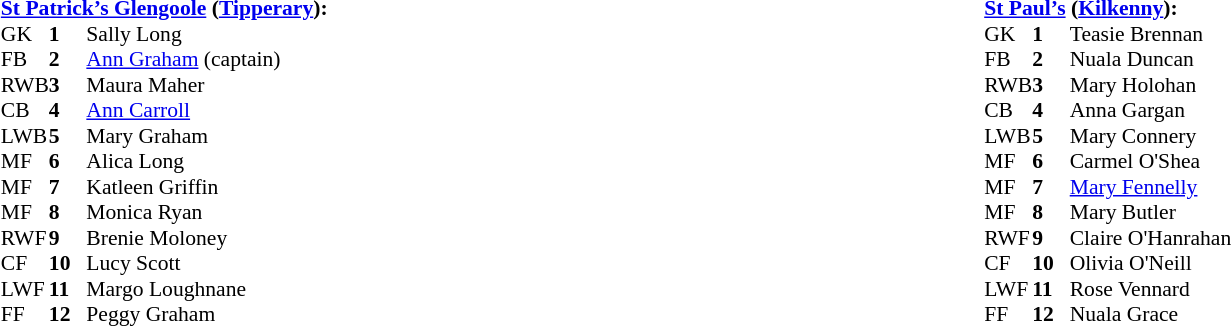<table width="100%">
<tr>
<td valign="top"></td>
<td valign="top" width="50%"><br><table style="font-size: 90%" cellspacing="0" cellpadding="0" align=center>
<tr>
<td colspan="4"><strong><a href='#'>St Patrick’s Glengoole</a> (<a href='#'>Tipperary</a>):</strong></td>
</tr>
<tr>
<th width="25"></th>
<th width="25"></th>
</tr>
<tr>
<td>GK</td>
<td><strong>1</strong></td>
<td>Sally Long</td>
</tr>
<tr>
<td>FB</td>
<td><strong>2</strong></td>
<td><a href='#'>Ann Graham</a> (captain)</td>
</tr>
<tr>
<td>RWB</td>
<td><strong>3</strong></td>
<td>Maura Maher</td>
</tr>
<tr>
<td>CB</td>
<td><strong>4</strong></td>
<td><a href='#'>Ann Carroll</a></td>
</tr>
<tr>
<td>LWB</td>
<td><strong>5</strong></td>
<td>Mary Graham</td>
</tr>
<tr>
<td>MF</td>
<td><strong>6</strong></td>
<td>Alica Long</td>
</tr>
<tr>
<td>MF</td>
<td><strong>7</strong></td>
<td>Katleen Griffin</td>
</tr>
<tr>
<td>MF</td>
<td><strong>8</strong></td>
<td>Monica Ryan</td>
</tr>
<tr>
<td>RWF</td>
<td><strong>9</strong></td>
<td>Brenie Moloney</td>
</tr>
<tr>
<td>CF</td>
<td><strong>10</strong></td>
<td>Lucy Scott</td>
</tr>
<tr>
<td>LWF</td>
<td><strong>11</strong></td>
<td>Margo Loughnane</td>
</tr>
<tr>
<td>FF</td>
<td><strong>12</strong></td>
<td>Peggy Graham</td>
</tr>
<tr>
</tr>
</table>
</td>
<td valign="top" width="50%"><br><table style="font-size: 90%" cellspacing="0" cellpadding="0" align=center>
<tr>
<td colspan="4"><strong><a href='#'>St Paul’s</a> (<a href='#'>Kilkenny</a>):</strong></td>
</tr>
<tr>
<th width="25"></th>
<th width="25"></th>
</tr>
<tr>
<td>GK</td>
<td><strong>1</strong></td>
<td>Teasie Brennan</td>
</tr>
<tr>
<td>FB</td>
<td><strong>2</strong></td>
<td>Nuala Duncan</td>
</tr>
<tr>
<td>RWB</td>
<td><strong>3</strong></td>
<td>Mary Holohan</td>
</tr>
<tr>
<td>CB</td>
<td><strong>4</strong></td>
<td>Anna Gargan</td>
</tr>
<tr>
<td>LWB</td>
<td><strong>5</strong></td>
<td>Mary Connery</td>
</tr>
<tr>
<td>MF</td>
<td><strong>6</strong></td>
<td>Carmel O'Shea</td>
</tr>
<tr>
<td>MF</td>
<td><strong>7</strong></td>
<td><a href='#'>Mary Fennelly</a></td>
</tr>
<tr>
<td>MF</td>
<td><strong>8</strong></td>
<td>Mary Butler</td>
</tr>
<tr>
<td>RWF</td>
<td><strong>9</strong></td>
<td>Claire O'Hanrahan</td>
</tr>
<tr>
<td>CF</td>
<td><strong>10</strong></td>
<td>Olivia O'Neill</td>
</tr>
<tr>
<td>LWF</td>
<td><strong>11</strong></td>
<td>Rose Vennard</td>
</tr>
<tr>
<td>FF</td>
<td><strong>12</strong></td>
<td>Nuala Grace</td>
</tr>
<tr>
</tr>
</table>
</td>
</tr>
</table>
